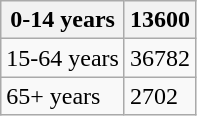<table class="wikitable">
<tr>
<th>0-14 years</th>
<th>13600</th>
</tr>
<tr>
<td>15-64 years</td>
<td>36782</td>
</tr>
<tr>
<td>65+ years</td>
<td>2702</td>
</tr>
</table>
